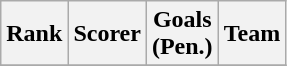<table class="wikitable">
<tr>
<th>Rank</th>
<th>Scorer</th>
<th>Goals<br>(Pen.)</th>
<th>Team</th>
</tr>
<tr>
</tr>
</table>
